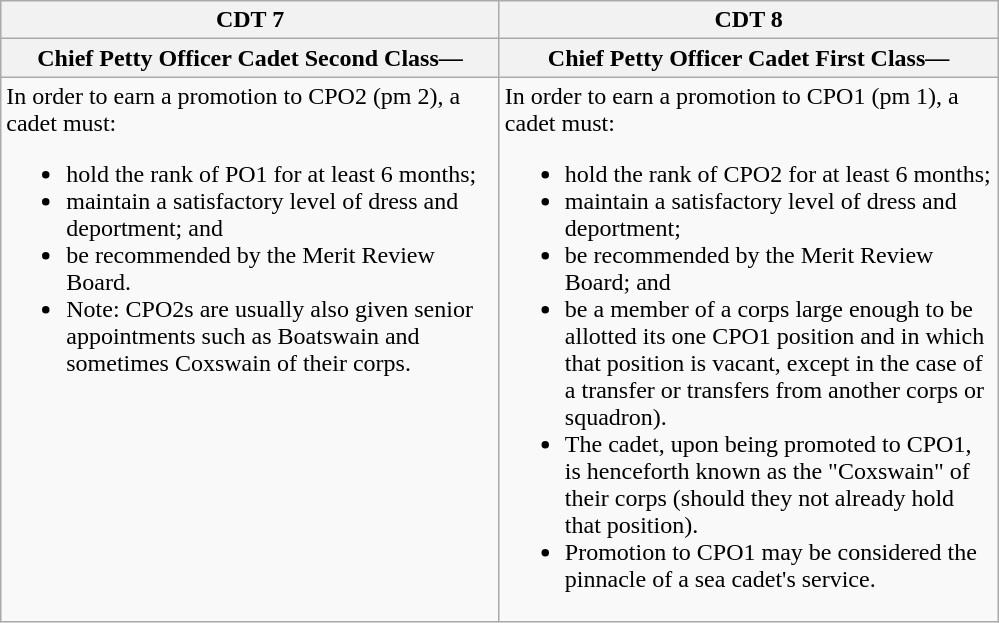<table class="wikitable">
<tr>
<th><strong>CDT 7</strong></th>
<th><strong>CDT 8</strong></th>
</tr>
<tr>
<th align="center" width="325">Chief Petty Officer Cadet Second Class—</th>
<th width="325">Chief Petty Officer Cadet First Class—</th>
</tr>
<tr>
<td valign="top"> In order to earn a promotion to CPO2 (pm 2), a cadet must:<br><ul><li>hold the rank of PO1 for at least 6 months;</li><li>maintain a satisfactory level of dress and deportment; and</li><li>be recommended by the Merit Review Board.</li><li>Note: CPO2s are usually also given senior appointments such as Boatswain and sometimes Coxswain of their corps.</li></ul></td>
<td valign="top"> In order to earn a promotion to CPO1 (pm 1), a cadet must:<br><ul><li>hold the rank of CPO2 for at least 6 months;</li><li>maintain a satisfactory level of dress and deportment;</li><li>be recommended by the Merit Review Board; and</li><li>be a member of a corps large enough to be allotted its one CPO1 position and in which that position is vacant, except in the case of a transfer or transfers from another corps or squadron).</li><li>The cadet, upon being promoted to CPO1, is henceforth known as the "Coxswain" of their corps (should they not already hold that position).</li><li>Promotion to CPO1 may be considered the pinnacle of a sea cadet's service.</li></ul></td>
</tr>
</table>
